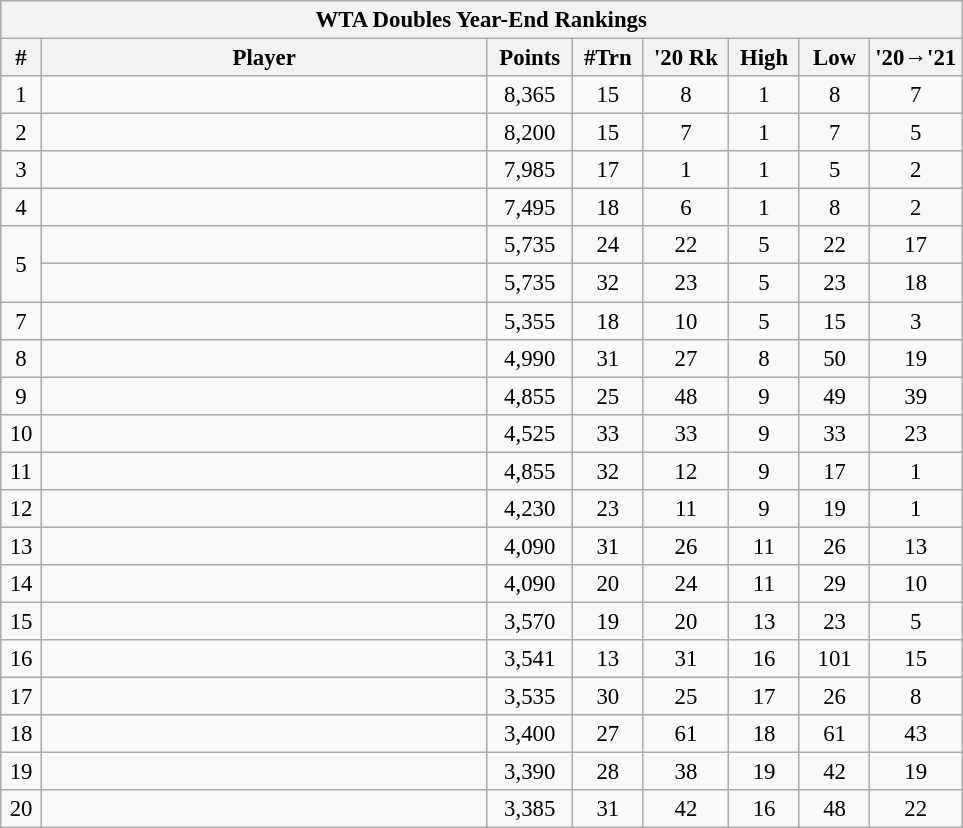<table class="wikitable" style="font-size:95%">
<tr>
<th colspan="10">WTA Doubles Year-End Rankings</th>
</tr>
<tr>
<th style="width:20px;">#</th>
<th style="width:290px;">Player</th>
<th style="width:50px;">Points</th>
<th width=40>#Trn</th>
<th width=50>'20 Rk</th>
<th width=40>High</th>
<th width=40>Low</th>
<th width=50>'20→'21</th>
</tr>
<tr style="text-align:center;">
<td>1</td>
<td style="text-align:left;"></td>
<td>8,365</td>
<td>15</td>
<td>8</td>
<td>1</td>
<td>8</td>
<td> 7</td>
</tr>
<tr style="text-align:center;">
<td>2</td>
<td style="text-align:left;"></td>
<td>8,200</td>
<td>15</td>
<td>7</td>
<td>1</td>
<td>7</td>
<td> 5</td>
</tr>
<tr style="text-align:center;">
<td>3</td>
<td style="text-align:left;"></td>
<td>7,985</td>
<td>17</td>
<td>1</td>
<td>1</td>
<td>5</td>
<td> 2</td>
</tr>
<tr style="text-align:center;">
<td>4</td>
<td style="text-align:left;"></td>
<td>7,495</td>
<td>18</td>
<td>6</td>
<td>1</td>
<td>8</td>
<td> 2</td>
</tr>
<tr style="text-align:center;">
<td rowspan=2>5</td>
<td style="text-align:left;"></td>
<td>5,735</td>
<td>24</td>
<td>22</td>
<td>5</td>
<td>22</td>
<td> 17</td>
</tr>
<tr style="text-align:center;">
<td style="text-align:left;"></td>
<td>5,735</td>
<td>32</td>
<td>23</td>
<td>5</td>
<td>23</td>
<td> 18</td>
</tr>
<tr style="text-align:center;">
<td>7</td>
<td style="text-align:left;"></td>
<td>5,355</td>
<td>18</td>
<td>10</td>
<td>5</td>
<td>15</td>
<td> 3</td>
</tr>
<tr style="text-align:center;">
<td>8</td>
<td style="text-align:left;"></td>
<td>4,990</td>
<td>31</td>
<td>27</td>
<td>8</td>
<td>50</td>
<td> 19</td>
</tr>
<tr style="text-align:center;">
<td>9</td>
<td style="text-align:left;"></td>
<td>4,855</td>
<td>25</td>
<td>48</td>
<td>9</td>
<td>49</td>
<td> 39</td>
</tr>
<tr style="text-align:center;">
<td>10</td>
<td style="text-align:left;"></td>
<td>4,525</td>
<td>33</td>
<td>33</td>
<td>9</td>
<td>33</td>
<td> 23</td>
</tr>
<tr style="text-align:center;"|>
<td>11</td>
<td style="text-align:left;"></td>
<td>4,855</td>
<td>32</td>
<td>12</td>
<td>9</td>
<td>17</td>
<td> 1</td>
</tr>
<tr style="text-align:center;">
<td>12</td>
<td style="text-align:left;"></td>
<td>4,230</td>
<td>23</td>
<td>11</td>
<td>9</td>
<td>19</td>
<td> 1</td>
</tr>
<tr style="text-align:center;">
<td>13</td>
<td style="text-align:left;"></td>
<td>4,090</td>
<td>31</td>
<td>26</td>
<td>11</td>
<td>26</td>
<td> 13</td>
</tr>
<tr style="text-align:center;">
<td>14</td>
<td style="text-align:left;"></td>
<td>4,090</td>
<td>20</td>
<td>24</td>
<td>11</td>
<td>29</td>
<td> 10</td>
</tr>
<tr style="text-align:center;">
<td>15</td>
<td style="text-align:left;"></td>
<td>3,570</td>
<td>19</td>
<td>20</td>
<td>13</td>
<td>23</td>
<td> 5</td>
</tr>
<tr style="text-align:center;">
<td>16</td>
<td style="text-align:left;"></td>
<td>3,541</td>
<td>13</td>
<td>31</td>
<td>16</td>
<td>101</td>
<td> 15</td>
</tr>
<tr style="text-align:center;">
<td>17</td>
<td style="text-align:left;"></td>
<td>3,535</td>
<td>30</td>
<td>25</td>
<td>17</td>
<td>26</td>
<td> 8</td>
</tr>
<tr style="text-align:center;">
<td>18</td>
<td style="text-align:left;"></td>
<td>3,400</td>
<td>27</td>
<td>61</td>
<td>18</td>
<td>61</td>
<td> 43</td>
</tr>
<tr style="text-align:center;">
<td>19</td>
<td style="text-align:left;"></td>
<td>3,390</td>
<td>28</td>
<td>38</td>
<td>19</td>
<td>42</td>
<td> 19</td>
</tr>
<tr style="text-align:center;">
<td>20</td>
<td style="text-align:left;"></td>
<td>3,385</td>
<td>31</td>
<td>42</td>
<td>16</td>
<td>48</td>
<td> 22</td>
</tr>
</table>
